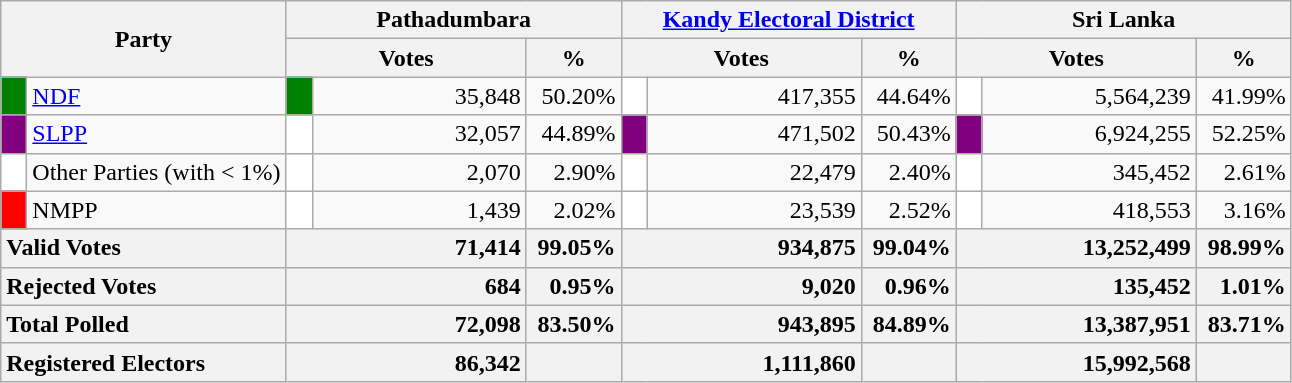<table class="wikitable">
<tr>
<th colspan="2" width="144px"rowspan="2">Party</th>
<th colspan="3" width="216px">Pathadumbara</th>
<th colspan="3" width="216px"><a href='#'>Kandy Electoral District</a></th>
<th colspan="3" width="216px">Sri Lanka</th>
</tr>
<tr>
<th colspan="2" width="144px">Votes</th>
<th>%</th>
<th colspan="2" width="144px">Votes</th>
<th>%</th>
<th colspan="2" width="144px">Votes</th>
<th>%</th>
</tr>
<tr>
<td style="background-color:green;" width="10px"></td>
<td style="text-align:left;"><a href='#'>NDF</a></td>
<td style="background-color:green;" width="10px"></td>
<td style="text-align:right;">35,848</td>
<td style="text-align:right;">50.20%</td>
<td style="background-color:white;" width="10px"></td>
<td style="text-align:right;">417,355</td>
<td style="text-align:right;">44.64%</td>
<td style="background-color:white;" width="10px"></td>
<td style="text-align:right;">5,564,239</td>
<td style="text-align:right;">41.99%</td>
</tr>
<tr>
<td style="background-color:purple;" width="10px"></td>
<td style="text-align:left;"><a href='#'>SLPP</a></td>
<td style="background-color:white;" width="10px"></td>
<td style="text-align:right;">32,057</td>
<td style="text-align:right;">44.89%</td>
<td style="background-color:purple;" width="10px"></td>
<td style="text-align:right;">471,502</td>
<td style="text-align:right;">50.43%</td>
<td style="background-color:purple;" width="10px"></td>
<td style="text-align:right;">6,924,255</td>
<td style="text-align:right;">52.25%</td>
</tr>
<tr>
<td style="background-color:white;" width="10px"></td>
<td style="text-align:left;">Other Parties (with < 1%)</td>
<td style="background-color:white;" width="10px"></td>
<td style="text-align:right;">2,070</td>
<td style="text-align:right;">2.90%</td>
<td style="background-color:white;" width="10px"></td>
<td style="text-align:right;">22,479</td>
<td style="text-align:right;">2.40%</td>
<td style="background-color:white;" width="10px"></td>
<td style="text-align:right;">345,452</td>
<td style="text-align:right;">2.61%</td>
</tr>
<tr>
<td style="background-color:red;" width="10px"></td>
<td style="text-align:left;">NMPP</td>
<td style="background-color:white;" width="10px"></td>
<td style="text-align:right;">1,439</td>
<td style="text-align:right;">2.02%</td>
<td style="background-color:white;" width="10px"></td>
<td style="text-align:right;">23,539</td>
<td style="text-align:right;">2.52%</td>
<td style="background-color:white;" width="10px"></td>
<td style="text-align:right;">418,553</td>
<td style="text-align:right;">3.16%</td>
</tr>
<tr>
<th colspan="2" width="144px"style="text-align:left;">Valid Votes</th>
<th style="text-align:right;"colspan="2" width="144px">71,414</th>
<th style="text-align:right;">99.05%</th>
<th style="text-align:right;"colspan="2" width="144px">934,875</th>
<th style="text-align:right;">99.04%</th>
<th style="text-align:right;"colspan="2" width="144px">13,252,499</th>
<th style="text-align:right;">98.99%</th>
</tr>
<tr>
<th colspan="2" width="144px"style="text-align:left;">Rejected Votes</th>
<th style="text-align:right;"colspan="2" width="144px">684</th>
<th style="text-align:right;">0.95%</th>
<th style="text-align:right;"colspan="2" width="144px">9,020</th>
<th style="text-align:right;">0.96%</th>
<th style="text-align:right;"colspan="2" width="144px">135,452</th>
<th style="text-align:right;">1.01%</th>
</tr>
<tr>
<th colspan="2" width="144px"style="text-align:left;">Total Polled</th>
<th style="text-align:right;"colspan="2" width="144px">72,098</th>
<th style="text-align:right;">83.50%</th>
<th style="text-align:right;"colspan="2" width="144px">943,895</th>
<th style="text-align:right;">84.89%</th>
<th style="text-align:right;"colspan="2" width="144px">13,387,951</th>
<th style="text-align:right;">83.71%</th>
</tr>
<tr>
<th colspan="2" width="144px"style="text-align:left;">Registered Electors</th>
<th style="text-align:right;"colspan="2" width="144px">86,342</th>
<th></th>
<th style="text-align:right;"colspan="2" width="144px">1,111,860</th>
<th></th>
<th style="text-align:right;"colspan="2" width="144px">15,992,568</th>
<th></th>
</tr>
</table>
